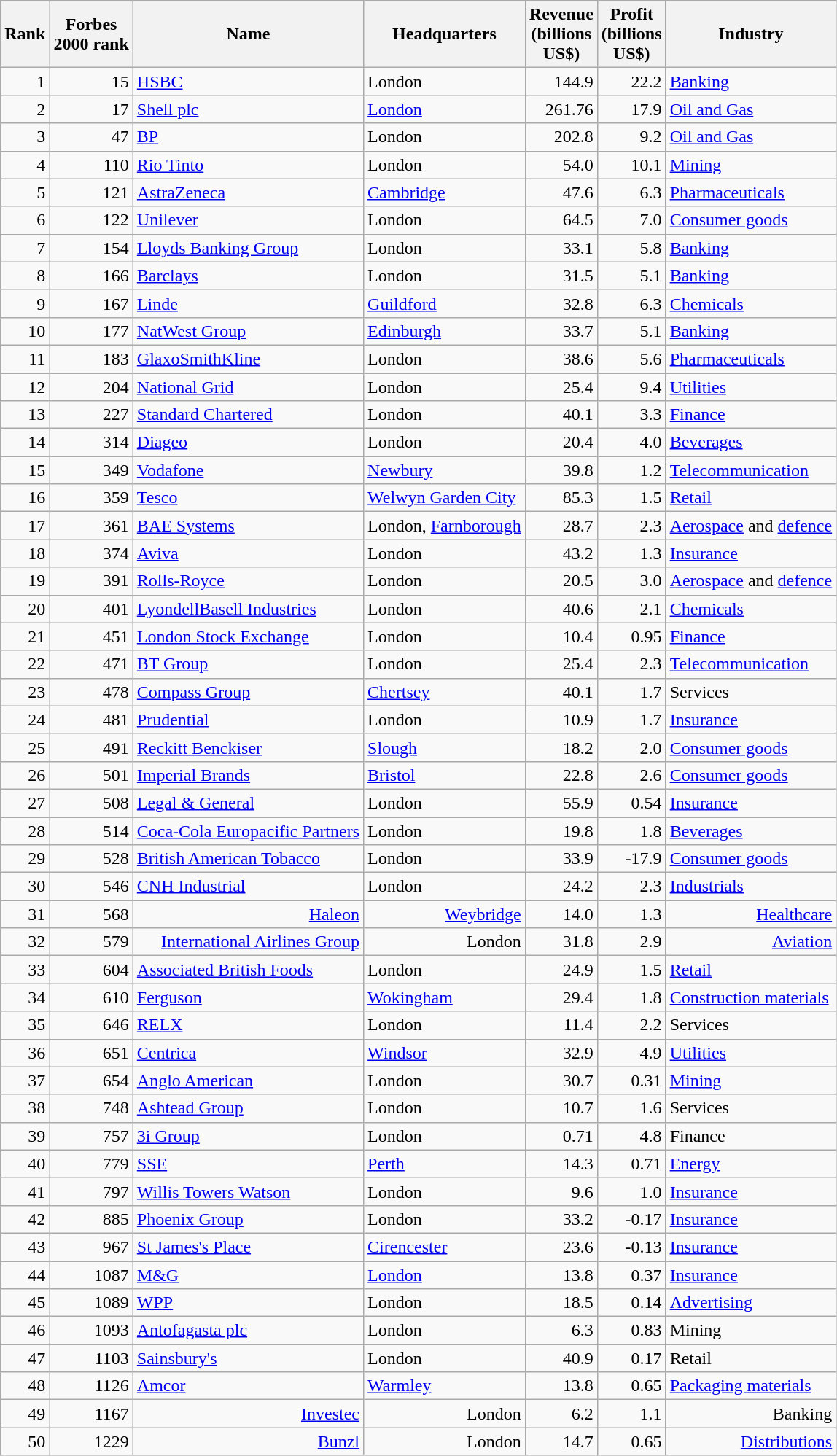<table class="wikitable sortable" style="text-align:right;">
<tr>
<th align="center">Rank</th>
<th align="center">Forbes <br>2000 rank</th>
<th align="center">Name</th>
<th align="center">Headquarters</th>
<th align="center">Revenue<br>(billions <br>US$)</th>
<th align="center">Profit<br>(billions <br>US$)</th>
<th align="center">Industry</th>
</tr>
<tr>
<td> 1</td>
<td>15</td>
<td align="left"><a href='#'>HSBC</a></td>
<td align="left">London</td>
<td> 144.9</td>
<td> 22.2</td>
<td align="left"><a href='#'>Banking</a></td>
</tr>
<tr>
<td> 2</td>
<td>17</td>
<td align="left"><a href='#'>Shell plc</a></td>
<td align="left"><a href='#'>London</a></td>
<td> 261.76</td>
<td>17.9</td>
<td align="left"><a href='#'>Oil and Gas</a></td>
</tr>
<tr>
<td>3</td>
<td>47</td>
<td align="left"><a href='#'>BP</a></td>
<td align="left">London</td>
<td>202.8</td>
<td>9.2</td>
<td align="left"><a href='#'>Oil and Gas</a></td>
</tr>
<tr>
<td>4</td>
<td>110</td>
<td align="left"><a href='#'>Rio Tinto</a></td>
<td align="left">London</td>
<td>54.0</td>
<td>10.1</td>
<td align="left"><a href='#'>Mining</a></td>
</tr>
<tr>
<td>5</td>
<td>121</td>
<td align="left"><a href='#'>AstraZeneca</a></td>
<td align="left"><a href='#'>Cambridge</a></td>
<td>47.6</td>
<td>6.3</td>
<td align="left"><a href='#'>Pharmaceuticals</a></td>
</tr>
<tr>
<td>6</td>
<td>122</td>
<td align="left"><a href='#'>Unilever</a></td>
<td align="left">London</td>
<td>64.5</td>
<td>7.0</td>
<td align="left"><a href='#'>Consumer goods</a></td>
</tr>
<tr>
<td>7</td>
<td>154</td>
<td align="left"><a href='#'>Lloyds Banking Group</a></td>
<td align="left">London</td>
<td>33.1</td>
<td>5.8</td>
<td align="left"><a href='#'>Banking</a></td>
</tr>
<tr>
<td>8</td>
<td>166</td>
<td align="left"><a href='#'>Barclays</a></td>
<td align="left">London</td>
<td>31.5</td>
<td>5.1</td>
<td align="left"><a href='#'>Banking</a></td>
</tr>
<tr>
<td>9</td>
<td>167</td>
<td align="left"><a href='#'>Linde</a></td>
<td align="left"><a href='#'>Guildford</a></td>
<td>32.8</td>
<td>6.3</td>
<td align="left"><a href='#'>Chemicals</a></td>
</tr>
<tr>
<td>10</td>
<td>177</td>
<td align="left"><a href='#'>NatWest Group</a></td>
<td align="left"><a href='#'>Edinburgh</a></td>
<td>33.7</td>
<td>5.1</td>
<td align="left"><a href='#'>Banking</a></td>
</tr>
<tr>
<td>11</td>
<td>183</td>
<td align="left"><a href='#'>GlaxoSmithKline</a></td>
<td align="left">London</td>
<td>38.6</td>
<td>5.6</td>
<td align="left"><a href='#'>Pharmaceuticals</a></td>
</tr>
<tr>
<td>12</td>
<td>204</td>
<td align="left"><a href='#'>National Grid</a></td>
<td align="left">London</td>
<td>25.4</td>
<td>9.4</td>
<td align="left"><a href='#'>Utilities</a></td>
</tr>
<tr>
<td>13</td>
<td>227</td>
<td align="left"><a href='#'>Standard Chartered</a></td>
<td align="left">London</td>
<td>40.1</td>
<td>3.3</td>
<td align="left"><a href='#'>Finance</a></td>
</tr>
<tr>
<td>14</td>
<td>314</td>
<td align="left"><a href='#'>Diageo</a></td>
<td align="left">London</td>
<td>20.4</td>
<td>4.0</td>
<td align="left"><a href='#'>Beverages</a></td>
</tr>
<tr>
<td>15</td>
<td>349</td>
<td align="left"><a href='#'>Vodafone</a></td>
<td align="left"><a href='#'>Newbury</a></td>
<td>39.8</td>
<td>1.2</td>
<td align="left"><a href='#'>Telecommunication</a></td>
</tr>
<tr>
<td>16</td>
<td>359</td>
<td align="left"><a href='#'>Tesco</a></td>
<td align="left"><a href='#'>Welwyn Garden City</a></td>
<td>85.3</td>
<td>1.5</td>
<td align="left"><a href='#'>Retail</a></td>
</tr>
<tr>
<td>17</td>
<td>361</td>
<td align="left"><a href='#'>BAE Systems</a></td>
<td align="left">London, <a href='#'>Farnborough</a></td>
<td>28.7</td>
<td>2.3</td>
<td align="left"><a href='#'>Aerospace</a> and <a href='#'>defence</a></td>
</tr>
<tr>
<td>18</td>
<td>374</td>
<td align="left"><a href='#'>Aviva</a></td>
<td align="left">London</td>
<td>43.2</td>
<td>1.3</td>
<td align="left"><a href='#'>Insurance</a></td>
</tr>
<tr>
<td>19</td>
<td>391</td>
<td align="left"><a href='#'>Rolls-Royce</a></td>
<td align="left">London</td>
<td>20.5</td>
<td>3.0</td>
<td align="left"><a href='#'>Aerospace</a> and <a href='#'>defence</a></td>
</tr>
<tr>
<td>20</td>
<td>401</td>
<td align="left"><a href='#'>LyondellBasell Industries</a></td>
<td align="left">London</td>
<td>40.6</td>
<td>2.1</td>
<td align="left"><a href='#'>Chemicals</a></td>
</tr>
<tr>
<td>21</td>
<td>451</td>
<td align="left"><a href='#'>London Stock Exchange</a></td>
<td align="left">London</td>
<td>10.4</td>
<td>0.95</td>
<td align="left"><a href='#'>Finance</a></td>
</tr>
<tr>
<td>22</td>
<td>471</td>
<td align="left"><a href='#'>BT Group</a></td>
<td align="left">London</td>
<td>25.4</td>
<td>2.3</td>
<td align="left"><a href='#'>Telecommunication</a></td>
</tr>
<tr>
<td>23</td>
<td>478</td>
<td align="left"><a href='#'>Compass Group</a></td>
<td align="left"><a href='#'>Chertsey</a></td>
<td>40.1</td>
<td>1.7</td>
<td align="left">Services</td>
</tr>
<tr>
<td>24</td>
<td>481</td>
<td align="left"><a href='#'>Prudential</a></td>
<td align="left">London</td>
<td>10.9</td>
<td>1.7</td>
<td align="left"><a href='#'>Insurance</a></td>
</tr>
<tr>
<td>25</td>
<td>491</td>
<td align="left"><a href='#'>Reckitt Benckiser</a></td>
<td align="left"><a href='#'>Slough</a></td>
<td>18.2</td>
<td>2.0</td>
<td align="left"><a href='#'>Consumer goods</a></td>
</tr>
<tr>
<td>26</td>
<td>501</td>
<td align="left"><a href='#'>Imperial Brands</a></td>
<td align="left"><a href='#'>Bristol</a></td>
<td>22.8</td>
<td>2.6</td>
<td align="left"><a href='#'>Consumer goods</a></td>
</tr>
<tr>
<td>27</td>
<td>508</td>
<td align="left"><a href='#'>Legal & General</a></td>
<td align="left">London</td>
<td>55.9</td>
<td>0.54</td>
<td align="left"><a href='#'>Insurance</a></td>
</tr>
<tr>
<td>28</td>
<td>514</td>
<td align="left"><a href='#'>Coca-Cola Europacific Partners</a></td>
<td align="left">London</td>
<td>19.8</td>
<td>1.8</td>
<td align="left"><a href='#'>Beverages</a></td>
</tr>
<tr>
<td>29</td>
<td>528</td>
<td align="left"><a href='#'>British American Tobacco</a></td>
<td align="left">London</td>
<td>33.9</td>
<td>-17.9</td>
<td align="left"><a href='#'>Consumer goods</a></td>
</tr>
<tr>
<td>30</td>
<td>546</td>
<td align="left"><a href='#'>CNH Industrial</a></td>
<td align="left">London</td>
<td>24.2</td>
<td>2.3</td>
<td align="left"><a href='#'>Industrials</a></td>
</tr>
<tr>
<td>31</td>
<td>568</td>
<td><a href='#'>Haleon</a></td>
<td><a href='#'>Weybridge</a></td>
<td>14.0</td>
<td>1.3</td>
<td><a href='#'>Healthcare</a></td>
</tr>
<tr>
<td>32</td>
<td>579</td>
<td><a href='#'>International Airlines Group</a></td>
<td>London</td>
<td>31.8</td>
<td>2.9</td>
<td><a href='#'>Aviation</a></td>
</tr>
<tr>
<td>33</td>
<td>604</td>
<td align="left"><a href='#'>Associated British Foods</a></td>
<td align="left">London</td>
<td>24.9</td>
<td>1.5</td>
<td align="left"><a href='#'>Retail</a></td>
</tr>
<tr>
<td>34</td>
<td>610</td>
<td align="left"><a href='#'>Ferguson</a></td>
<td align="left"><a href='#'>Wokingham</a></td>
<td>29.4</td>
<td>1.8</td>
<td align="left"><a href='#'>Construction materials</a></td>
</tr>
<tr>
<td>35</td>
<td>646</td>
<td align="left"><a href='#'>RELX</a></td>
<td align="left">London</td>
<td>11.4</td>
<td>2.2</td>
<td align="left">Services</td>
</tr>
<tr>
<td>36</td>
<td>651</td>
<td align="left"><a href='#'>Centrica</a></td>
<td align="left"><a href='#'>Windsor</a></td>
<td>32.9</td>
<td>4.9</td>
<td align="left"><a href='#'>Utilities</a></td>
</tr>
<tr>
<td>37</td>
<td>654</td>
<td align="left"><a href='#'>Anglo American</a></td>
<td align="left">London</td>
<td>30.7</td>
<td>0.31</td>
<td align="left"><a href='#'>Mining</a></td>
</tr>
<tr>
<td>38</td>
<td>748</td>
<td align="left"><a href='#'>Ashtead Group</a></td>
<td align="left">London</td>
<td>10.7</td>
<td>1.6</td>
<td align="left">Services</td>
</tr>
<tr>
<td>39</td>
<td>757</td>
<td align="left"><a href='#'>3i Group</a></td>
<td align="left">London</td>
<td>0.71</td>
<td>4.8</td>
<td align="left">Finance</td>
</tr>
<tr>
<td>40</td>
<td>779</td>
<td align="left"><a href='#'>SSE</a></td>
<td align="left"><a href='#'>Perth</a></td>
<td>14.3</td>
<td>0.71</td>
<td align="left"><a href='#'>Energy</a></td>
</tr>
<tr>
<td>41</td>
<td>797</td>
<td align="left"><a href='#'>Willis Towers Watson</a></td>
<td align="left">London</td>
<td>9.6</td>
<td>1.0</td>
<td align="left"><a href='#'>Insurance</a></td>
</tr>
<tr>
<td>42</td>
<td>885</td>
<td align="left"><a href='#'>Phoenix Group</a></td>
<td align="left">London</td>
<td>33.2</td>
<td>-0.17</td>
<td align="left"><a href='#'>Insurance</a></td>
</tr>
<tr>
<td>43</td>
<td>967</td>
<td align="left"><a href='#'>St James's Place</a></td>
<td align="left"><a href='#'>Cirencester</a></td>
<td>23.6</td>
<td>-0.13</td>
<td align="left"><a href='#'>Insurance</a></td>
</tr>
<tr>
<td>44</td>
<td>1087</td>
<td align="left"><a href='#'>M&G</a></td>
<td align="left"><a href='#'>London</a></td>
<td>13.8</td>
<td>0.37</td>
<td align="left"><a href='#'>Insurance</a></td>
</tr>
<tr>
<td>45</td>
<td>1089</td>
<td align="left"><a href='#'>WPP</a></td>
<td align="left">London</td>
<td>18.5</td>
<td>0.14</td>
<td align="left"><a href='#'>Advertising</a></td>
</tr>
<tr>
<td>46</td>
<td>1093</td>
<td align="left"><a href='#'>Antofagasta plc</a></td>
<td align="left">London</td>
<td>6.3</td>
<td>0.83</td>
<td align="left">Mining</td>
</tr>
<tr>
<td>47</td>
<td>1103</td>
<td align="left"><a href='#'>Sainsbury's</a></td>
<td align="left">London</td>
<td>40.9</td>
<td>0.17</td>
<td align="left">Retail</td>
</tr>
<tr>
<td>48</td>
<td>1126</td>
<td align="left"><a href='#'>Amcor</a></td>
<td align="left"><a href='#'>Warmley</a></td>
<td>13.8</td>
<td>0.65</td>
<td align="left"><a href='#'>Packaging materials</a></td>
</tr>
<tr>
<td>49</td>
<td>1167</td>
<td><a href='#'>Investec</a></td>
<td>London</td>
<td>6.2</td>
<td>1.1</td>
<td>Banking</td>
</tr>
<tr>
<td>50</td>
<td>1229</td>
<td><a href='#'>Bunzl</a></td>
<td>London</td>
<td>14.7</td>
<td>0.65</td>
<td><a href='#'>Distributions</a></td>
</tr>
</table>
